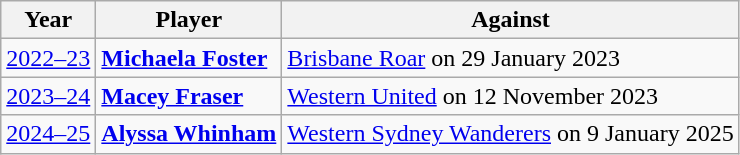<table class="wikitable" border="1">
<tr>
<th>Year</th>
<th>Player</th>
<th>Against</th>
</tr>
<tr>
<td><a href='#'>2022–23</a></td>
<td style="text-align:left;"> <strong><a href='#'>Michaela Foster</a></strong></td>
<td><a href='#'>Brisbane Roar</a> on 29 January 2023</td>
</tr>
<tr>
<td><a href='#'>2023–24</a></td>
<td> <strong><a href='#'>Macey Fraser</a></strong></td>
<td><a href='#'>Western United</a> on 12 November 2023</td>
</tr>
<tr>
<td><a href='#'>2024–25</a></td>
<td> <strong><a href='#'>Alyssa Whinham</a></strong></td>
<td><a href='#'>Western Sydney Wanderers</a> on 9 January 2025</td>
</tr>
</table>
